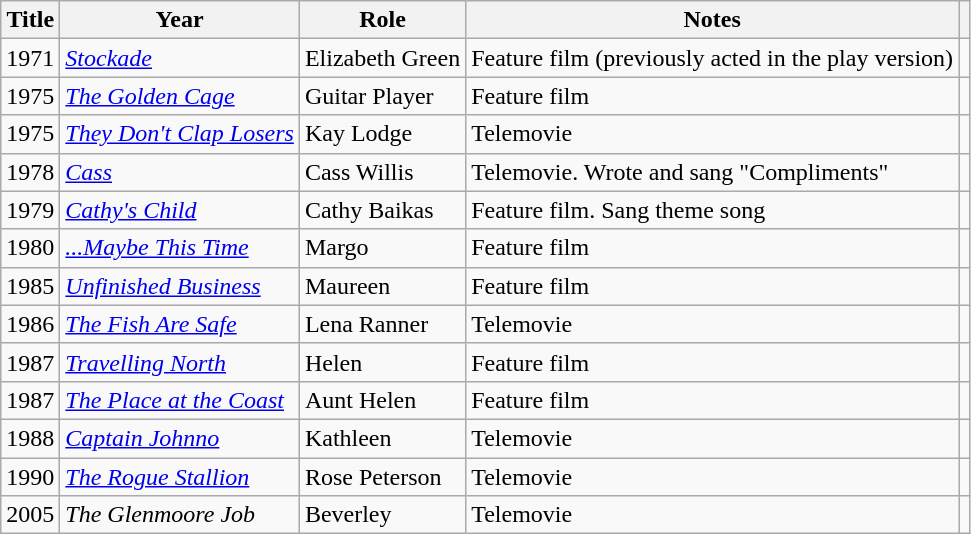<table class="wikitable plainrowheaders sortable">
<tr>
<th scope="col">Title</th>
<th scope="col">Year</th>
<th scope="col">Role</th>
<th scope="col" class="unsortable">Notes</th>
<th scope="col" class="unsortable"></th>
</tr>
<tr>
<td>1971</td>
<td><em><a href='#'>Stockade</a></em></td>
<td>Elizabeth Green</td>
<td>Feature film (previously acted in the play version)</td>
<td></td>
</tr>
<tr>
<td>1975</td>
<td><em><a href='#'>The Golden Cage</a></em></td>
<td>Guitar Player</td>
<td>Feature film</td>
<td></td>
</tr>
<tr>
<td>1975</td>
<td><em><a href='#'>They Don't Clap Losers</a></em></td>
<td>Kay Lodge</td>
<td>Telemovie</td>
<td></td>
</tr>
<tr>
<td>1978</td>
<td><em><a href='#'>Cass</a></em></td>
<td>Cass Willis</td>
<td>Telemovie. Wrote and sang "Compliments"</td>
<td></td>
</tr>
<tr>
<td>1979</td>
<td><em><a href='#'>Cathy's Child</a></em></td>
<td>Cathy Baikas</td>
<td>Feature film. Sang theme song</td>
<td></td>
</tr>
<tr>
<td>1980</td>
<td><em><a href='#'>...Maybe This Time</a></em></td>
<td>Margo</td>
<td>Feature film</td>
<td></td>
</tr>
<tr>
<td>1985</td>
<td><em><a href='#'>Unfinished Business</a></em></td>
<td>Maureen</td>
<td>Feature film</td>
<td></td>
</tr>
<tr>
<td>1986</td>
<td><em><a href='#'>The Fish Are Safe</a></em></td>
<td>Lena Ranner</td>
<td>Telemovie</td>
<td></td>
</tr>
<tr>
<td>1987</td>
<td><em><a href='#'>Travelling North</a></em></td>
<td>Helen</td>
<td>Feature film</td>
<td></td>
</tr>
<tr>
<td>1987</td>
<td><em><a href='#'>The Place at the Coast</a></em></td>
<td>Aunt Helen</td>
<td>Feature film</td>
<td></td>
</tr>
<tr>
<td>1988</td>
<td><em><a href='#'>Captain Johnno</a></em></td>
<td>Kathleen</td>
<td>Telemovie</td>
<td></td>
</tr>
<tr>
<td>1990</td>
<td><em><a href='#'>The Rogue Stallion</a></em></td>
<td>Rose Peterson</td>
<td>Telemovie</td>
<td></td>
</tr>
<tr>
<td>2005</td>
<td><em>The Glenmoore Job</em></td>
<td>Beverley</td>
<td>Telemovie</td>
<td></td>
</tr>
</table>
